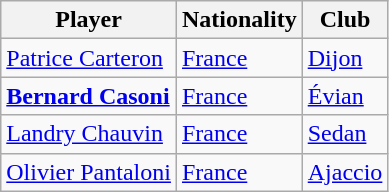<table class="wikitable">
<tr>
<th>Player</th>
<th>Nationality</th>
<th>Club</th>
</tr>
<tr>
<td><a href='#'>Patrice Carteron</a></td>
<td> <a href='#'>France</a></td>
<td><a href='#'>Dijon</a></td>
</tr>
<tr>
<td><strong><a href='#'>Bernard Casoni</a></strong></td>
<td> <a href='#'>France</a></td>
<td><a href='#'>Évian</a></td>
</tr>
<tr>
<td><a href='#'>Landry Chauvin</a></td>
<td> <a href='#'>France</a></td>
<td><a href='#'>Sedan</a></td>
</tr>
<tr>
<td><a href='#'>Olivier Pantaloni</a></td>
<td> <a href='#'>France</a></td>
<td><a href='#'>Ajaccio</a></td>
</tr>
</table>
